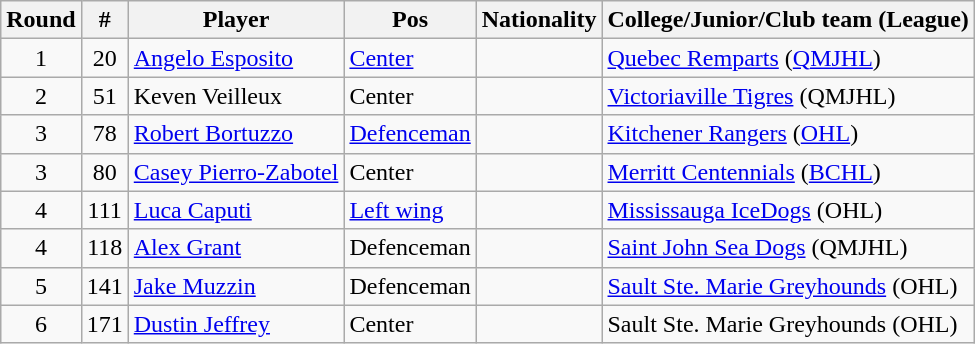<table class="wikitable">
<tr>
<th>Round</th>
<th>#</th>
<th>Player</th>
<th>Pos</th>
<th>Nationality</th>
<th>College/Junior/Club team (League)</th>
</tr>
<tr>
<td style="text-align:center">1</td>
<td style="text-align:center">20</td>
<td><a href='#'>Angelo Esposito</a></td>
<td><a href='#'>Center</a></td>
<td></td>
<td><a href='#'>Quebec Remparts</a> (<a href='#'>QMJHL</a>)</td>
</tr>
<tr>
<td style="text-align:center">2</td>
<td style="text-align:center">51</td>
<td>Keven Veilleux</td>
<td>Center</td>
<td></td>
<td><a href='#'>Victoriaville Tigres</a> (QMJHL)</td>
</tr>
<tr>
<td style="text-align:center">3</td>
<td style="text-align:center">78</td>
<td><a href='#'>Robert Bortuzzo</a></td>
<td><a href='#'>Defenceman</a></td>
<td></td>
<td><a href='#'>Kitchener Rangers</a> (<a href='#'>OHL</a>)</td>
</tr>
<tr>
<td style="text-align:center">3</td>
<td style="text-align:center">80</td>
<td><a href='#'>Casey Pierro-Zabotel</a></td>
<td>Center</td>
<td></td>
<td><a href='#'>Merritt Centennials</a> (<a href='#'>BCHL</a>)</td>
</tr>
<tr>
<td style="text-align:center">4</td>
<td style="text-align:center">111</td>
<td><a href='#'>Luca Caputi</a></td>
<td><a href='#'>Left wing</a></td>
<td></td>
<td><a href='#'>Mississauga IceDogs</a> (OHL)</td>
</tr>
<tr>
<td style="text-align:center">4</td>
<td style="text-align:center">118</td>
<td><a href='#'>Alex Grant</a></td>
<td>Defenceman</td>
<td></td>
<td><a href='#'>Saint John Sea Dogs</a> (QMJHL)</td>
</tr>
<tr>
<td style="text-align:center">5</td>
<td style="text-align:center">141</td>
<td><a href='#'>Jake Muzzin</a></td>
<td>Defenceman</td>
<td></td>
<td><a href='#'>Sault Ste. Marie Greyhounds</a> (OHL)</td>
</tr>
<tr>
<td style="text-align:center">6</td>
<td style="text-align:center">171</td>
<td><a href='#'>Dustin Jeffrey</a></td>
<td>Center</td>
<td></td>
<td>Sault Ste. Marie Greyhounds (OHL)</td>
</tr>
</table>
